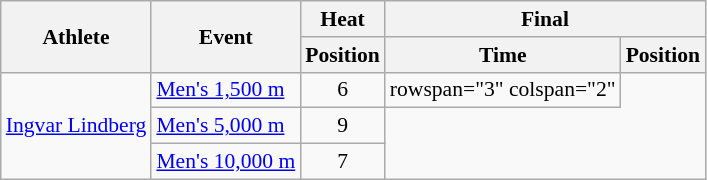<table class="wikitable" border="1" style="font-size:90%">
<tr>
<th rowspan="2">Athlete</th>
<th rowspan="2">Event</th>
<th>Heat</th>
<th colspan="2">Final</th>
</tr>
<tr>
<th>Position</th>
<th>Time</th>
<th>Position</th>
</tr>
<tr>
<td rowspan="3"><a href='#'>Ingvar Lindberg</a></td>
<td><a href='#'>Men's 1,500 m</a></td>
<td align=center>6</td>
<td>rowspan="3" colspan="2" </td>
</tr>
<tr>
<td><a href='#'>Men's 5,000 m</a></td>
<td align=center>9</td>
</tr>
<tr>
<td><a href='#'>Men's 10,000 m</a></td>
<td align=center>7</td>
</tr>
</table>
